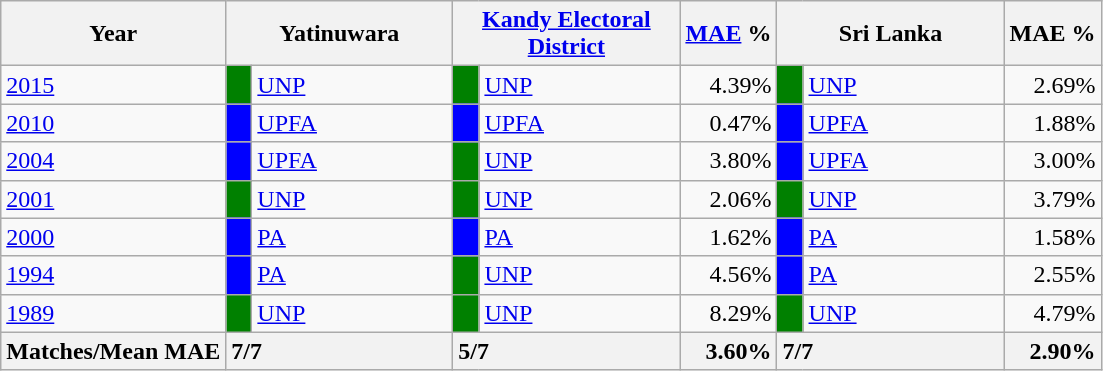<table class="wikitable">
<tr>
<th>Year</th>
<th colspan="2" width="144px">Yatinuwara</th>
<th colspan="2" width="144px"><a href='#'>Kandy Electoral District</a></th>
<th><a href='#'>MAE</a> %</th>
<th colspan="2" width="144px">Sri Lanka</th>
<th>MAE %</th>
</tr>
<tr>
<td><a href='#'>2015</a></td>
<td style="background-color:green;" width="10px"></td>
<td style="text-align:left;"><a href='#'>UNP</a></td>
<td style="background-color:green;" width="10px"></td>
<td style="text-align:left;"><a href='#'>UNP</a></td>
<td style="text-align:right;">4.39%</td>
<td style="background-color:green;" width="10px"></td>
<td style="text-align:left;"><a href='#'>UNP</a></td>
<td style="text-align:right;">2.69%</td>
</tr>
<tr>
<td><a href='#'>2010</a></td>
<td style="background-color:blue;" width="10px"></td>
<td style="text-align:left;"><a href='#'>UPFA</a></td>
<td style="background-color:blue;" width="10px"></td>
<td style="text-align:left;"><a href='#'>UPFA</a></td>
<td style="text-align:right;">0.47%</td>
<td style="background-color:blue;" width="10px"></td>
<td style="text-align:left;"><a href='#'>UPFA</a></td>
<td style="text-align:right;">1.88%</td>
</tr>
<tr>
<td><a href='#'>2004</a></td>
<td style="background-color:blue;" width="10px"></td>
<td style="text-align:left;"><a href='#'>UPFA</a></td>
<td style="background-color:green;" width="10px"></td>
<td style="text-align:left;"><a href='#'>UNP</a></td>
<td style="text-align:right;">3.80%</td>
<td style="background-color:blue;" width="10px"></td>
<td style="text-align:left;"><a href='#'>UPFA</a></td>
<td style="text-align:right;">3.00%</td>
</tr>
<tr>
<td><a href='#'>2001</a></td>
<td style="background-color:green;" width="10px"></td>
<td style="text-align:left;"><a href='#'>UNP</a></td>
<td style="background-color:green;" width="10px"></td>
<td style="text-align:left;"><a href='#'>UNP</a></td>
<td style="text-align:right;">2.06%</td>
<td style="background-color:green;" width="10px"></td>
<td style="text-align:left;"><a href='#'>UNP</a></td>
<td style="text-align:right;">3.79%</td>
</tr>
<tr>
<td><a href='#'>2000</a></td>
<td style="background-color:blue;" width="10px"></td>
<td style="text-align:left;"><a href='#'>PA</a></td>
<td style="background-color:blue;" width="10px"></td>
<td style="text-align:left;"><a href='#'>PA</a></td>
<td style="text-align:right;">1.62%</td>
<td style="background-color:blue;" width="10px"></td>
<td style="text-align:left;"><a href='#'>PA</a></td>
<td style="text-align:right;">1.58%</td>
</tr>
<tr>
<td><a href='#'>1994</a></td>
<td style="background-color:blue;" width="10px"></td>
<td style="text-align:left;"><a href='#'>PA</a></td>
<td style="background-color:green;" width="10px"></td>
<td style="text-align:left;"><a href='#'>UNP</a></td>
<td style="text-align:right;">4.56%</td>
<td style="background-color:blue;" width="10px"></td>
<td style="text-align:left;"><a href='#'>PA</a></td>
<td style="text-align:right;">2.55%</td>
</tr>
<tr>
<td><a href='#'>1989</a></td>
<td style="background-color:green;" width="10px"></td>
<td style="text-align:left;"><a href='#'>UNP</a></td>
<td style="background-color:green;" width="10px"></td>
<td style="text-align:left;"><a href='#'>UNP</a></td>
<td style="text-align:right;">8.29%</td>
<td style="background-color:green;" width="10px"></td>
<td style="text-align:left;"><a href='#'>UNP</a></td>
<td style="text-align:right;">4.79%</td>
</tr>
<tr>
<th>Matches/Mean MAE</th>
<th style="text-align:left;"colspan="2" width="144px">7/7</th>
<th style="text-align:left;"colspan="2" width="144px">5/7</th>
<th style="text-align:right;">3.60%</th>
<th style="text-align:left;"colspan="2" width="144px">7/7</th>
<th style="text-align:right;">2.90%</th>
</tr>
</table>
